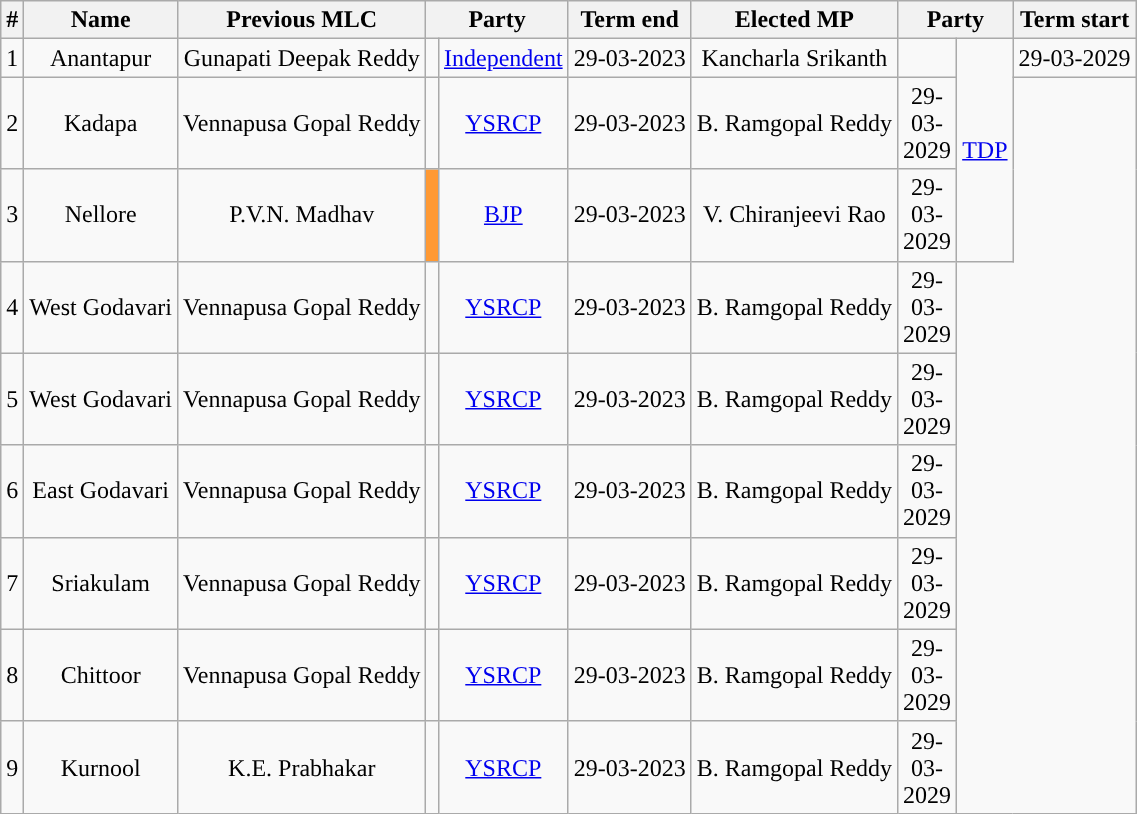<table class="wikitable" style="text-align:center;">
<tr>
<th>#</th>
<th>Name</th>
<th>Previous MLC</th>
<th colspan="2">Party</th>
<th>Term end</th>
<th>Elected MP</th>
<th colspan="2">Party</th>
<th>Term start</th>
</tr>
<tr>
<td>1</td>
<td>Anantapur</td>
<td>Gunapati Deepak Reddy</td>
<td width="1px"></td>
<td><a href='#'>Independent</a></td>
<td>29-03-2023</td>
<td>Kancharla Srikanth</td>
<td width="1px"></td>
<td rowspan=3><a href='#'>TDP</a></td>
<td>29-03-2029</td>
</tr>
<tr>
<td>2</td>
<td>Kadapa</td>
<td>Vennapusa Gopal Reddy</td>
<td width="1px"></td>
<td><a href='#'>YSRCP</a></td>
<td>29-03-2023</td>
<td>B. Ramgopal Reddy</td>
<td>29-03-2029</td>
</tr>
<tr>
<td>3</td>
<td>Nellore</td>
<td>P.V.N. Madhav</td>
<td bgcolor=#FF9933></td>
<td><a href='#'>BJP</a></td>
<td>29-03-2023</td>
<td>V. Chiranjeevi Rao</td>
<td>29-03-2029</td>
</tr>
<tr>
<td>4</td>
<td>West Godavari</td>
<td>Vennapusa Gopal Reddy</td>
<td width="1px"></td>
<td><a href='#'>YSRCP</a></td>
<td>29-03-2023</td>
<td>B. Ramgopal Reddy</td>
<td>29-03-2029</td>
</tr>
<tr>
<td>5</td>
<td>West Godavari</td>
<td>Vennapusa Gopal Reddy</td>
<td width="1px"></td>
<td><a href='#'>YSRCP</a></td>
<td>29-03-2023</td>
<td>B. Ramgopal Reddy</td>
<td>29-03-2029</td>
</tr>
<tr>
<td>6</td>
<td>East Godavari</td>
<td>Vennapusa Gopal Reddy</td>
<td width="1px"></td>
<td><a href='#'>YSRCP</a></td>
<td>29-03-2023</td>
<td>B. Ramgopal Reddy</td>
<td>29-03-2029</td>
</tr>
<tr>
<td>7</td>
<td>Sriakulam</td>
<td>Vennapusa Gopal Reddy</td>
<td width="1px"></td>
<td><a href='#'>YSRCP</a></td>
<td>29-03-2023</td>
<td>B. Ramgopal Reddy</td>
<td>29-03-2029</td>
</tr>
<tr>
<td>8</td>
<td>Chittoor</td>
<td>Vennapusa Gopal Reddy</td>
<td width="1px"></td>
<td><a href='#'>YSRCP</a></td>
<td>29-03-2023</td>
<td>B. Ramgopal Reddy</td>
<td>29-03-2029</td>
</tr>
<tr>
<td>9</td>
<td>Kurnool</td>
<td>K.E. Prabhakar</td>
<td width="1px"></td>
<td><a href='#'>YSRCP</a></td>
<td>29-03-2023</td>
<td>B. Ramgopal Reddy</td>
<td>29-03-2029</td>
</tr>
</table>
